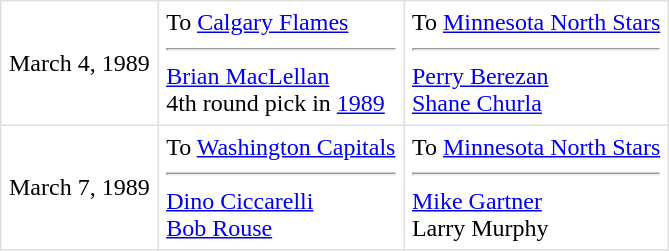<table border=1 style="border-collapse:collapse" bordercolor="#DFDFDF"  cellpadding="5">
<tr>
<td>March 4, 1989</td>
<td valign="top">To <a href='#'>Calgary Flames</a> <hr><a href='#'>Brian MacLellan</a><br>4th round pick in <a href='#'>1989</a></td>
<td valign="top">To <a href='#'>Minnesota North Stars</a> <hr><a href='#'>Perry Berezan</a><br><a href='#'>Shane Churla</a></td>
</tr>
<tr>
<td>March 7, 1989</td>
<td valign="top">To <a href='#'>Washington Capitals</a> <hr><a href='#'>Dino Ciccarelli</a><br><a href='#'>Bob Rouse</a></td>
<td valign="top">To <a href='#'>Minnesota North Stars</a> <hr><a href='#'>Mike Gartner</a><br>Larry Murphy</td>
</tr>
</table>
